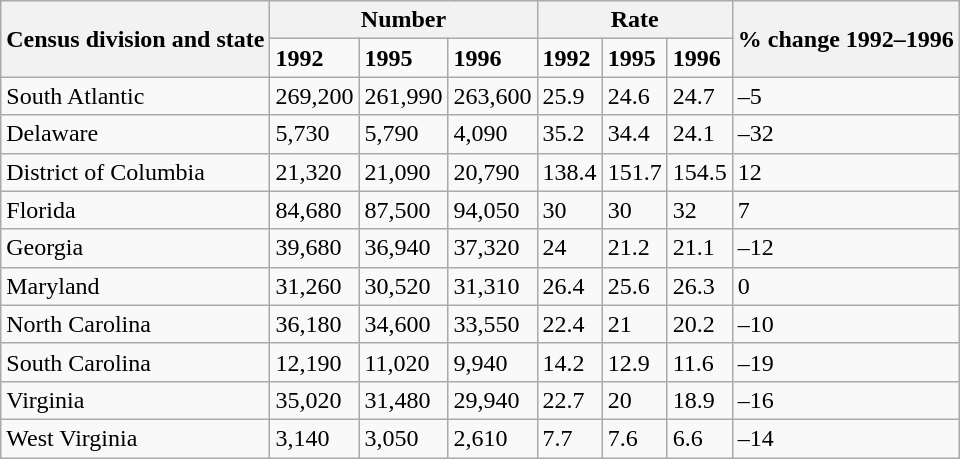<table class="wikitable">
<tr>
<th rowspan="2">Census division and state</th>
<th colspan="3">Number</th>
<th colspan="3">Rate</th>
<th rowspan="2">% change 1992–1996</th>
</tr>
<tr>
<td><strong>1992</strong></td>
<td><strong>1995</strong></td>
<td><strong>1996</strong></td>
<td><strong>1992</strong></td>
<td><strong>1995</strong></td>
<td><strong>1996</strong></td>
</tr>
<tr>
<td>South Atlantic</td>
<td>269,200</td>
<td>261,990</td>
<td>263,600</td>
<td>25.9</td>
<td>24.6</td>
<td>24.7</td>
<td>–5</td>
</tr>
<tr>
<td>Delaware</td>
<td>5,730</td>
<td>5,790</td>
<td>4,090</td>
<td>35.2</td>
<td>34.4</td>
<td>24.1</td>
<td>–32</td>
</tr>
<tr>
<td>District of Columbia</td>
<td>21,320</td>
<td>21,090</td>
<td>20,790</td>
<td>138.4</td>
<td>151.7</td>
<td>154.5</td>
<td>12</td>
</tr>
<tr>
<td>Florida</td>
<td>84,680</td>
<td>87,500</td>
<td>94,050</td>
<td>30</td>
<td>30</td>
<td>32</td>
<td>7</td>
</tr>
<tr>
<td>Georgia</td>
<td>39,680</td>
<td>36,940</td>
<td>37,320</td>
<td>24</td>
<td>21.2</td>
<td>21.1</td>
<td>–12</td>
</tr>
<tr>
<td>Maryland</td>
<td>31,260</td>
<td>30,520</td>
<td>31,310</td>
<td>26.4</td>
<td>25.6</td>
<td>26.3</td>
<td>0</td>
</tr>
<tr>
<td>North Carolina</td>
<td>36,180</td>
<td>34,600</td>
<td>33,550</td>
<td>22.4</td>
<td>21</td>
<td>20.2</td>
<td>–10</td>
</tr>
<tr>
<td>South Carolina</td>
<td>12,190</td>
<td>11,020</td>
<td>9,940</td>
<td>14.2</td>
<td>12.9</td>
<td>11.6</td>
<td>–19</td>
</tr>
<tr>
<td>Virginia</td>
<td>35,020</td>
<td>31,480</td>
<td>29,940</td>
<td>22.7</td>
<td>20</td>
<td>18.9</td>
<td>–16</td>
</tr>
<tr>
<td>West Virginia</td>
<td>3,140</td>
<td>3,050</td>
<td>2,610</td>
<td>7.7</td>
<td>7.6</td>
<td>6.6</td>
<td>–14</td>
</tr>
</table>
